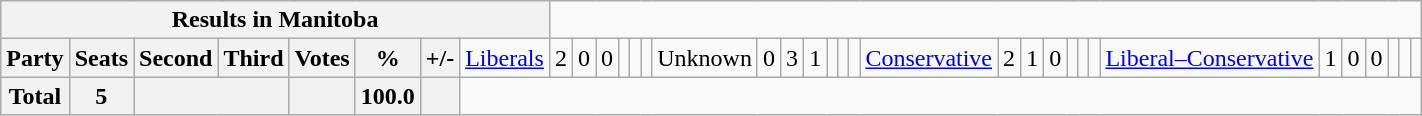<table class="wikitable">
<tr>
<th colspan=9>Results in Manitoba</th>
</tr>
<tr>
<th colspan=2>Party</th>
<th>Seats</th>
<th>Second</th>
<th>Third</th>
<th>Votes</th>
<th>%</th>
<th>+/-<br></th>
<td><a href='#'>Liberals</a></td>
<td align="right">2</td>
<td align="right">0</td>
<td align="right">0</td>
<td align="right"></td>
<td align="right"></td>
<td align="right"><br></td>
<td>Unknown</td>
<td align="right">0</td>
<td align="right">3</td>
<td align="right">1</td>
<td align="right"></td>
<td align="right"></td>
<td align="right"><br></td>
<td><a href='#'>Conservative</a></td>
<td align="right">2</td>
<td align="right">1</td>
<td align="right">0</td>
<td align="right"></td>
<td align="right"></td>
<td align="right"><br></td>
<td><a href='#'>Liberal–Conservative</a></td>
<td align="right">1</td>
<td align="right">0</td>
<td align="right">0</td>
<td align="right"></td>
<td align="right"></td>
<td align="right"></td>
</tr>
<tr>
<th colspan="2">Total</th>
<th>5</th>
<th colspan="2"></th>
<th></th>
<th>100.0</th>
<th></th>
</tr>
</table>
